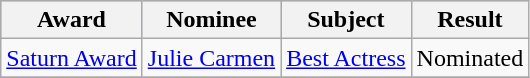<table class="wikitable">
<tr style="background:#b0c4de; text-align:center;">
<th>Award</th>
<th>Nominee</th>
<th>Subject</th>
<th>Result</th>
</tr>
<tr>
<td><a href='#'>Saturn Award</a></td>
<td><a href='#'>Julie Carmen</a></td>
<td><a href='#'>Best Actress</a></td>
<td>Nominated</td>
</tr>
<tr>
</tr>
</table>
